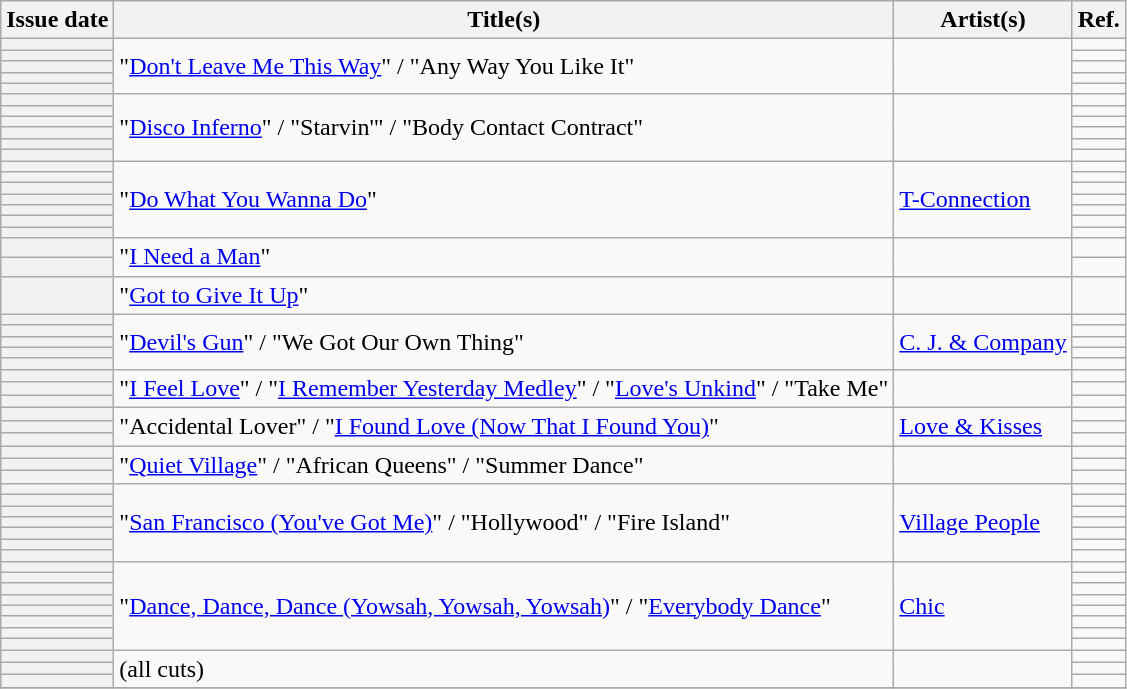<table class="wikitable sortable plainrowheaders">
<tr>
<th scope="col">Issue date</th>
<th scope="col">Title(s)</th>
<th scope="col">Artist(s)</th>
<th scope="col" class="unsortable">Ref.</th>
</tr>
<tr>
<th scope=row></th>
<td rowspan="5">"<a href='#'>Don't Leave Me This Way</a>" / "Any Way You Like It"</td>
<td rowspan="5"></td>
<td align=center></td>
</tr>
<tr>
<th scope=row></th>
<td align=center></td>
</tr>
<tr>
<th scope=row></th>
<td align=center></td>
</tr>
<tr>
<th scope=row></th>
<td align=center></td>
</tr>
<tr>
<th scope=row></th>
<td align=center></td>
</tr>
<tr>
<th scope=row></th>
<td rowspan="6">"<a href='#'>Disco Inferno</a>" / "Starvin'" / "Body Contact Contract"</td>
<td rowspan="6"></td>
<td align=center></td>
</tr>
<tr>
<th scope=row></th>
<td align=center></td>
</tr>
<tr>
<th scope=row></th>
<td align=center></td>
</tr>
<tr>
<th scope=row></th>
<td align=center></td>
</tr>
<tr>
<th scope=row></th>
<td align=center></td>
</tr>
<tr>
<th scope=row></th>
<td align=center></td>
</tr>
<tr>
<th scope=row></th>
<td rowspan="7">"<a href='#'>Do What You Wanna Do</a>"</td>
<td rowspan="7"><a href='#'>T-Connection</a></td>
<td align=center></td>
</tr>
<tr>
<th scope=row></th>
<td align=center></td>
</tr>
<tr>
<th scope=row></th>
<td align=center></td>
</tr>
<tr>
<th scope=row></th>
<td align=center></td>
</tr>
<tr>
<th scope=row></th>
<td align=center></td>
</tr>
<tr>
<th scope=row></th>
<td align=center></td>
</tr>
<tr>
<th scope=row></th>
<td align=center></td>
</tr>
<tr>
<th scope=row></th>
<td rowspan="2">"<a href='#'>I Need a Man</a>"</td>
<td rowspan="2"></td>
<td align=center></td>
</tr>
<tr>
<th scope=row></th>
<td align=center></td>
</tr>
<tr>
<th scope=row></th>
<td>"<a href='#'>Got to Give It Up</a>"</td>
<td></td>
<td align=center></td>
</tr>
<tr>
<th scope=row></th>
<td rowspan="5">"<a href='#'>Devil's Gun</a>" / "We Got Our Own Thing"</td>
<td rowspan="5"><a href='#'>C. J. & Company</a></td>
<td align=center></td>
</tr>
<tr>
<th scope=row></th>
<td align=center></td>
</tr>
<tr>
<th scope=row></th>
<td align=center></td>
</tr>
<tr>
<th scope=row></th>
<td align=center></td>
</tr>
<tr>
<th scope=row></th>
<td align=center></td>
</tr>
<tr>
<th scope=row></th>
<td rowspan="3">"<a href='#'>I Feel Love</a>" / "<a href='#'>I Remember Yesterday Medley</a>" / "<a href='#'>Love's Unkind</a>" / "Take Me"</td>
<td rowspan="3"></td>
<td align=center></td>
</tr>
<tr>
<th scope=row></th>
<td align=center></td>
</tr>
<tr>
<th scope=row></th>
<td align=center></td>
</tr>
<tr>
<th scope=row></th>
<td rowspan="3">"Accidental Lover" / "<a href='#'>I Found Love (Now That I Found You)</a>"</td>
<td rowspan="3"><a href='#'>Love & Kisses</a></td>
<td align=center></td>
</tr>
<tr>
<th scope=row></th>
<td align=center></td>
</tr>
<tr>
<th scope=row></th>
<td align=center></td>
</tr>
<tr>
<th scope=row></th>
<td rowspan="3">"<a href='#'>Quiet Village</a>" / "African Queens" / "Summer Dance"</td>
<td rowspan="3"></td>
<td align=center></td>
</tr>
<tr>
<th scope=row></th>
<td align=center></td>
</tr>
<tr>
<th scope=row></th>
<td align=center></td>
</tr>
<tr>
<th scope=row></th>
<td rowspan="7">"<a href='#'>San Francisco (You've Got Me)</a>" / "Hollywood" / "Fire Island"</td>
<td rowspan="7"><a href='#'>Village People</a></td>
<td align=center></td>
</tr>
<tr>
<th scope=row></th>
<td align=center></td>
</tr>
<tr>
<th scope=row></th>
<td align=center></td>
</tr>
<tr>
<th scope=row></th>
<td align=center></td>
</tr>
<tr>
<th scope=row></th>
<td align=center></td>
</tr>
<tr>
<th scope=row></th>
<td align=center></td>
</tr>
<tr>
<th scope=row></th>
<td align=center></td>
</tr>
<tr>
<th scope=row></th>
<td rowspan="8">"<a href='#'>Dance, Dance, Dance (Yowsah, Yowsah, Yowsah)</a>" / "<a href='#'>Everybody Dance</a>"</td>
<td rowspan="8"><a href='#'>Chic</a></td>
<td align=center></td>
</tr>
<tr>
<th scope=row></th>
<td align=center></td>
</tr>
<tr>
<th scope=row></th>
<td align=center></td>
</tr>
<tr>
<th scope=row></th>
<td align=center></td>
</tr>
<tr>
<th scope=row></th>
<td align=center></td>
</tr>
<tr>
<th scope=row></th>
<td align=center></td>
</tr>
<tr>
<th scope=row></th>
<td align=center></td>
</tr>
<tr>
<th scope=row></th>
<td align=center></td>
</tr>
<tr>
<th scope=row></th>
<td rowspan="3"><em></em> (all cuts)</td>
<td rowspan="3"></td>
<td align=center></td>
</tr>
<tr>
<th scope=row></th>
<td align=center></td>
</tr>
<tr>
<th scope=row></th>
<td align=center></td>
</tr>
<tr>
</tr>
</table>
